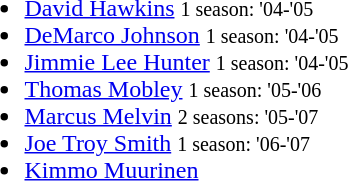<table>
<tr style="vertical-align: top;">
<td><br><ul><li> <a href='#'>David Hawkins</a> <small>1 season: '04-'05</small></li><li> <a href='#'>DeMarco Johnson</a> <small>1 season: '04-'05</small></li><li> <a href='#'>Jimmie Lee Hunter</a> <small>1 season: '04-'05</small></li><li> <a href='#'>Thomas Mobley</a> <small>1 season: '05-'06</small></li><li> <a href='#'>Marcus Melvin</a> <small>2 seasons: '05-'07</small></li><li> <a href='#'>Joe Troy Smith</a> <small>1 season: '06-'07</small></li><li> <a href='#'>Kimmo Muurinen</a></li></ul></td>
</tr>
</table>
